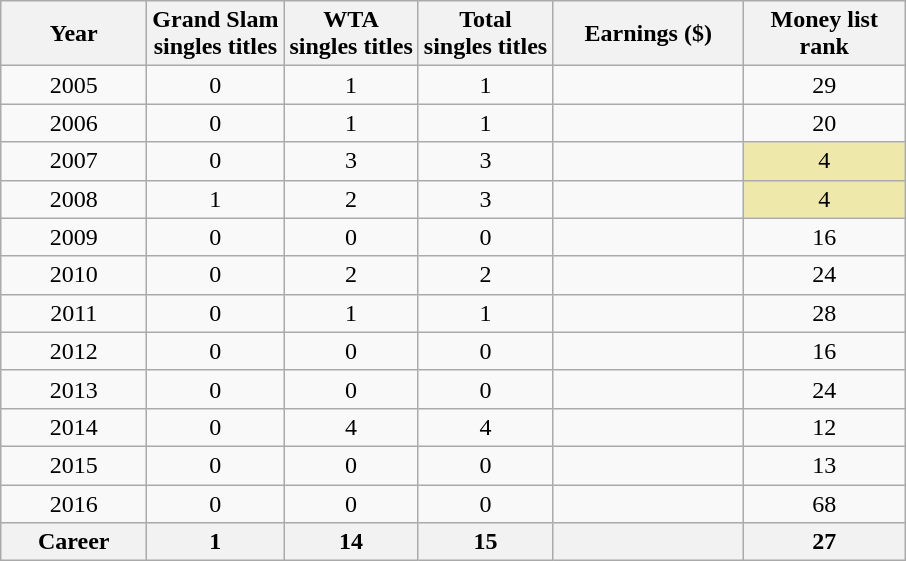<table class="wikitable" style="text-align:center;">
<tr>
<th width="90">Year</th>
<th>Grand Slam<br>singles titles</th>
<th>WTA <br>singles titles</th>
<th>Total<br>singles titles</th>
<th width="120">Earnings ($)</th>
<th width="100">Money list rank</th>
</tr>
<tr>
<td>2005</td>
<td>0</td>
<td>1</td>
<td>1</td>
<td align="right"></td>
<td>29</td>
</tr>
<tr>
<td>2006</td>
<td>0</td>
<td>1</td>
<td>1</td>
<td align="right"></td>
<td>20</td>
</tr>
<tr>
<td>2007</td>
<td>0</td>
<td>3</td>
<td>3</td>
<td align="right"></td>
<td bgcolor=eee8aa>4</td>
</tr>
<tr>
<td>2008</td>
<td>1</td>
<td>2</td>
<td>3</td>
<td align="right"></td>
<td bgcolor=eee8aa>4</td>
</tr>
<tr>
<td>2009</td>
<td>0</td>
<td>0</td>
<td>0</td>
<td align="right"></td>
<td>16</td>
</tr>
<tr>
<td>2010</td>
<td>0</td>
<td>2</td>
<td>2</td>
<td align="right"></td>
<td>24</td>
</tr>
<tr>
<td>2011</td>
<td>0</td>
<td>1</td>
<td>1</td>
<td align="right"></td>
<td>28</td>
</tr>
<tr>
<td>2012</td>
<td>0</td>
<td>0</td>
<td>0</td>
<td align="right"></td>
<td>16</td>
</tr>
<tr>
<td>2013</td>
<td>0</td>
<td>0</td>
<td>0</td>
<td align="right"></td>
<td>24</td>
</tr>
<tr>
<td>2014</td>
<td>0</td>
<td>4</td>
<td>4</td>
<td align="right"></td>
<td>12</td>
</tr>
<tr>
<td>2015</td>
<td>0</td>
<td>0</td>
<td>0</td>
<td align="right"></td>
<td>13</td>
</tr>
<tr>
<td>2016</td>
<td>0</td>
<td>0</td>
<td>0</td>
<td align="right"></td>
<td>68</td>
</tr>
<tr style=font-weight:bold>
<th>Career</th>
<th>1</th>
<th>14</th>
<th>15</th>
<th align="right"></th>
<th>27</th>
</tr>
</table>
